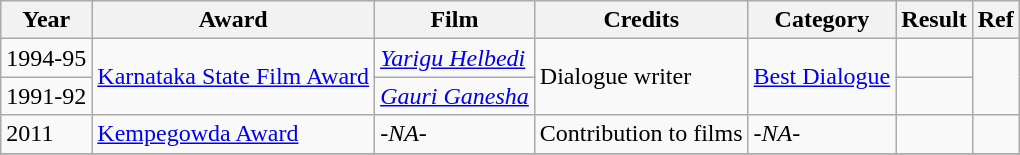<table class="wikitable">
<tr>
<th>Year</th>
<th>Award</th>
<th>Film</th>
<th>Credits</th>
<th>Category</th>
<th>Result</th>
<th>Ref</th>
</tr>
<tr>
<td style="text-align:left;">1994-95</td>
<td style="text-align:left;" rowspan="2"><a href='#'>Karnataka State Film Award</a></td>
<td style="text-align:left;"><em><a href='#'>Yarigu Helbedi</a></em></td>
<td style="text-align:left;" rowspan="2">Dialogue writer</td>
<td style="text-align:left;" rowspan="2"><a href='#'>Best Dialogue</a></td>
<td></td>
<td rowspan="2"></td>
</tr>
<tr>
<td style="text-align:left;">1991-92</td>
<td style="text-align:left;"><em><a href='#'>Gauri Ganesha</a></em></td>
<td></td>
</tr>
<tr>
<td style="text-align:left;">2011</td>
<td style="text-align:left;"><a href='#'>Kempegowda Award</a></td>
<td style="text-align:left;"><em>-NA-</em></td>
<td style="text-align:left;">Contribution to films</td>
<td style="text-align:left;"><em>-NA-</em></td>
<td></td>
<td></td>
</tr>
<tr>
</tr>
</table>
